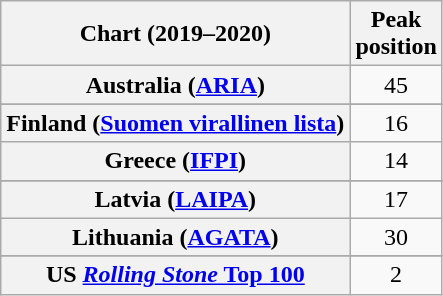<table class="wikitable sortable plainrowheaders" style="text-align:center">
<tr>
<th scope="col">Chart (2019–2020)</th>
<th scope="col">Peak<br>position</th>
</tr>
<tr>
<th scope="row">Australia (<a href='#'>ARIA</a>)</th>
<td>45</td>
</tr>
<tr>
</tr>
<tr>
</tr>
<tr>
</tr>
<tr>
</tr>
<tr>
<th scope="row">Finland (<a href='#'>Suomen virallinen lista</a>)</th>
<td>16</td>
</tr>
<tr>
<th scope="row">Greece (<a href='#'>IFPI</a>)</th>
<td>14</td>
</tr>
<tr>
</tr>
<tr>
</tr>
<tr>
<th scope="row">Latvia (<a href='#'>LAIPA</a>)</th>
<td>17</td>
</tr>
<tr>
<th scope="row">Lithuania (<a href='#'>AGATA</a>)</th>
<td>30</td>
</tr>
<tr>
</tr>
<tr>
</tr>
<tr>
</tr>
<tr>
</tr>
<tr>
</tr>
<tr>
</tr>
<tr>
</tr>
<tr>
</tr>
<tr>
</tr>
<tr>
</tr>
<tr>
</tr>
<tr>
</tr>
<tr>
<th scope="row">US <a href='#'><em>Rolling Stone</em> Top 100</a></th>
<td>2</td>
</tr>
</table>
